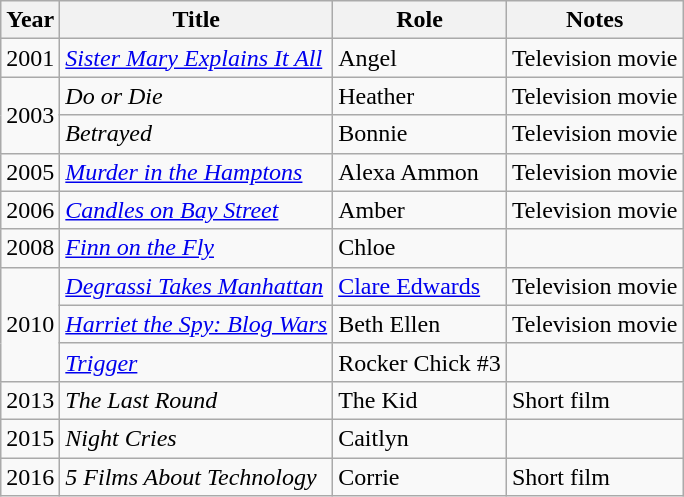<table class="wikitable sortable">
<tr>
<th>Year</th>
<th>Title</th>
<th>Role</th>
<th class="unsortable">Notes</th>
</tr>
<tr>
<td>2001</td>
<td><em><a href='#'>Sister Mary Explains It All</a></em></td>
<td>Angel</td>
<td>Television movie</td>
</tr>
<tr>
<td rowspan="2">2003</td>
<td><em>Do or Die</em></td>
<td>Heather</td>
<td>Television movie</td>
</tr>
<tr>
<td><em>Betrayed</em></td>
<td>Bonnie</td>
<td>Television movie</td>
</tr>
<tr>
<td>2005</td>
<td><em><a href='#'>Murder in the Hamptons</a></em></td>
<td>Alexa Ammon</td>
<td>Television movie</td>
</tr>
<tr>
<td>2006</td>
<td><em><a href='#'>Candles on Bay Street</a></em></td>
<td>Amber</td>
<td>Television movie</td>
</tr>
<tr>
<td>2008</td>
<td><em><a href='#'>Finn on the Fly</a></em></td>
<td>Chloe</td>
<td></td>
</tr>
<tr>
<td rowspan="3">2010</td>
<td><em><a href='#'>Degrassi Takes Manhattan</a></em></td>
<td><a href='#'>Clare Edwards</a></td>
<td>Television movie</td>
</tr>
<tr>
<td><em><a href='#'>Harriet the Spy: Blog Wars</a></em></td>
<td>Beth Ellen</td>
<td>Television movie</td>
</tr>
<tr>
<td><em><a href='#'>Trigger</a></em></td>
<td>Rocker Chick #3</td>
<td></td>
</tr>
<tr>
<td>2013</td>
<td data-sort-value="Last Round, The"><em>The Last Round</em></td>
<td>The Kid</td>
<td>Short film</td>
</tr>
<tr>
<td>2015</td>
<td><em>Night Cries</em></td>
<td>Caitlyn</td>
<td></td>
</tr>
<tr>
<td>2016</td>
<td><em>5 Films About Technology</em></td>
<td>Corrie</td>
<td>Short film</td>
</tr>
</table>
